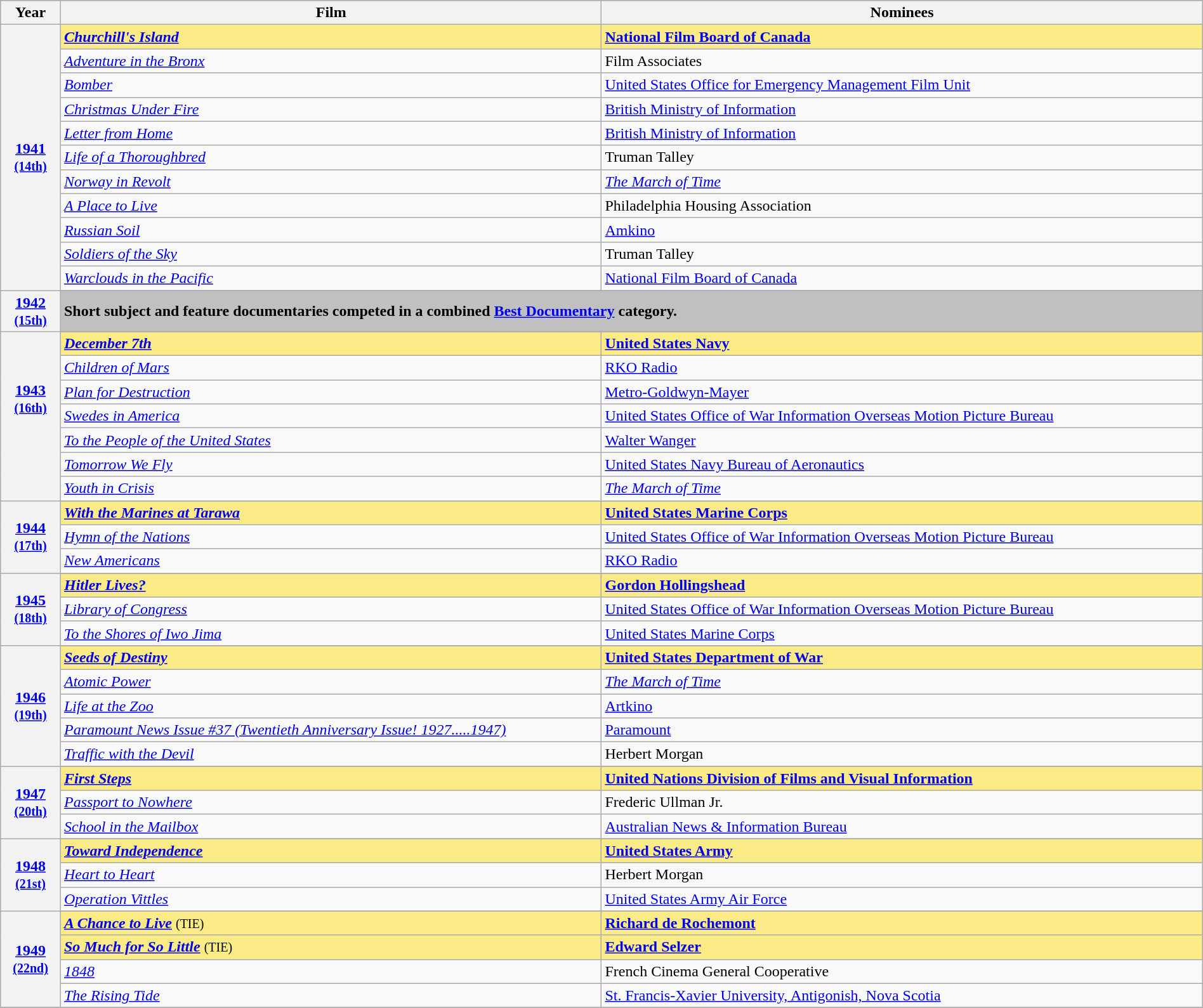<table class="wikitable" style="width:100%">
<tr bgcolor="#bebebe">
<th width="5%">Year</th>
<th width="45%">Film</th>
<th width="50%">Nominees</th>
</tr>
<tr style="background:#FAEB86">
<th rowspan="11"><a href='#'>1941</a><br><small><a href='#'>(14th)</a></small></th>
<td><strong><em><a href='#'>Churchill's Island</a></em></strong></td>
<td><strong><a href='#'>National Film Board of Canada</a></strong></td>
</tr>
<tr>
<td><em><a href='#'>Adventure in the Bronx</a></em></td>
<td>Film Associates</td>
</tr>
<tr>
<td><em><a href='#'>Bomber</a></em></td>
<td><a href='#'>United States Office for Emergency Management Film Unit</a></td>
</tr>
<tr>
<td><em><a href='#'>Christmas Under Fire</a></em></td>
<td><a href='#'>British Ministry of Information</a></td>
</tr>
<tr>
<td><em><a href='#'>Letter from Home</a></em></td>
<td><a href='#'>British Ministry of Information</a></td>
</tr>
<tr>
<td><em><a href='#'>Life of a Thoroughbred</a></em></td>
<td>Truman Talley</td>
</tr>
<tr>
<td><em><a href='#'>Norway in Revolt</a></em></td>
<td><em><a href='#'>The March of Time</a></em></td>
</tr>
<tr>
<td><em><a href='#'>A Place to Live</a></em></td>
<td>Philadelphia Housing Association</td>
</tr>
<tr>
<td><em><a href='#'>Russian Soil</a></em></td>
<td><a href='#'>Amkino</a></td>
</tr>
<tr>
<td><em><a href='#'>Soldiers of the Sky</a></em></td>
<td>Truman Talley</td>
</tr>
<tr>
<td><em><a href='#'>Warclouds in the Pacific</a></em></td>
<td><a href='#'>National Film Board of Canada</a></td>
</tr>
<tr>
<th rowspan="2" style="text-align:center"><a href='#'>1942</a><br><small><a href='#'>(15th)</a></small></th>
</tr>
<tr style="background:silver;" rowspan="2">
<td colspan="2"><strong>Short subject and feature documentaries competed in a combined <a href='#'>Best Documentary</a> category.</strong></td>
</tr>
<tr>
<th rowspan="8" style="text-align:center"><a href='#'>1943</a><br><small><a href='#'>(16th)</a></small> <br> <br><br></th>
</tr>
<tr style="background:#FAEB86">
<td><strong><em><a href='#'>December 7th</a></em></strong></td>
<td><strong><a href='#'>United States Navy</a></strong></td>
</tr>
<tr>
<td><em><a href='#'>Children of Mars</a></em></td>
<td><a href='#'>RKO Radio</a></td>
</tr>
<tr>
<td><em><a href='#'>Plan for Destruction</a></em></td>
<td><a href='#'>Metro-Goldwyn-Mayer</a></td>
</tr>
<tr>
<td><em><a href='#'>Swedes in America</a></em></td>
<td><a href='#'>United States Office of War Information Overseas Motion Picture Bureau</a></td>
</tr>
<tr>
<td><em><a href='#'>To the People of the United States</a></em></td>
<td><a href='#'>Walter Wanger</a></td>
</tr>
<tr>
<td><em><a href='#'>Tomorrow We Fly</a></em></td>
<td><a href='#'>United States Navy Bureau of Aeronautics</a></td>
</tr>
<tr>
<td><em><a href='#'>Youth in Crisis</a></em></td>
<td><em><a href='#'>The March of Time</a></em></td>
</tr>
<tr>
<th rowspan="4" style="text-align:center"><a href='#'>1944</a><br><small><a href='#'>(17th)</a></small></th>
</tr>
<tr style="background:#FAEB86">
<td><strong><em><a href='#'>With the Marines at Tarawa</a></em></strong></td>
<td><strong><a href='#'>United States Marine Corps</a></strong></td>
</tr>
<tr>
<td><em><a href='#'>Hymn of the Nations</a></em></td>
<td><a href='#'>United States Office of War Information Overseas Motion Picture Bureau</a></td>
</tr>
<tr>
<td><em><a href='#'>New Americans</a></em></td>
<td><a href='#'>RKO Radio</a></td>
</tr>
<tr>
<th rowspan="4" style="text-align:center"><a href='#'>1945</a><br><small><a href='#'>(18th)</a></small></th>
</tr>
<tr style="background:#FAEB86">
<td><strong><em><a href='#'>Hitler Lives?</a></em></strong></td>
<td><strong><a href='#'>Gordon Hollingshead</a></strong></td>
</tr>
<tr>
<td><em><a href='#'>Library of Congress</a></em></td>
<td><a href='#'>United States Office of War Information Overseas Motion Picture Bureau</a></td>
</tr>
<tr>
<td><em><a href='#'>To the Shores of Iwo Jima</a></em></td>
<td><a href='#'>United States Marine Corps</a></td>
</tr>
<tr>
<th rowspan="6" style="text-align:center"><a href='#'>1946</a><br><small><a href='#'>(19th)</a></small></th>
</tr>
<tr style="background:#FAEB86">
<td><strong><em><a href='#'>Seeds of Destiny</a></em></strong></td>
<td><strong><a href='#'>United States Department of War</a></strong></td>
</tr>
<tr>
<td><em><a href='#'>Atomic Power</a></em></td>
<td><em><a href='#'>The March of Time</a></em></td>
</tr>
<tr>
<td><em><a href='#'>Life at the Zoo</a></em></td>
<td><a href='#'>Artkino</a></td>
</tr>
<tr>
<td><em><a href='#'>Paramount News Issue #37 (Twentieth Anniversary Issue! 1927.....1947)</a></em></td>
<td><a href='#'>Paramount</a></td>
</tr>
<tr>
<td><em><a href='#'>Traffic with the Devil</a></em></td>
<td>Herbert Morgan</td>
</tr>
<tr>
<th rowspan="4" style="text-align:center"><a href='#'>1947</a><br><small><a href='#'>(20th)</a></small></th>
</tr>
<tr style="background:#FAEB86">
<td><strong><em><a href='#'>First Steps</a></em></strong></td>
<td><strong><a href='#'>United Nations Division of Films and Visual Information</a></strong></td>
</tr>
<tr>
<td><em><a href='#'>Passport to Nowhere</a></em></td>
<td>Frederic Ullman Jr.</td>
</tr>
<tr>
<td><em><a href='#'>School in the Mailbox</a></em></td>
<td><a href='#'>Australian News & Information Bureau</a></td>
</tr>
<tr>
<th rowspan="4" style="text-align:center"><a href='#'>1948</a><br><small><a href='#'>(21st)</a></small></th>
</tr>
<tr style="background:#FAEB86">
<td><strong><em><a href='#'>Toward Independence</a></em></strong></td>
<td><strong><a href='#'>United States Army</a></strong></td>
</tr>
<tr>
<td><em><a href='#'>Heart to Heart</a></em></td>
<td>Herbert Morgan</td>
</tr>
<tr>
<td><em><a href='#'>Operation Vittles</a></em></td>
<td><a href='#'>United States Army Air Force</a></td>
</tr>
<tr>
<th rowspan="5" style="text-align:center"><a href='#'>1949</a><br><small><a href='#'>(22nd)</a></small></th>
</tr>
<tr style="background:#FAEB86">
<td><strong><em><a href='#'>A Chance to Live</a></em></strong> <small>(TIE)</small></td>
<td><strong><a href='#'>Richard de Rochemont</a></strong></td>
</tr>
<tr style="background:#FAEB86">
<td><strong><em><a href='#'>So Much for So Little</a></em></strong> <small>(TIE)</small></td>
<td><strong><a href='#'>Edward Selzer</a></strong></td>
</tr>
<tr>
<td><em><a href='#'>1848</a></em></td>
<td>French Cinema General Cooperative</td>
</tr>
<tr>
<td><em><a href='#'>The Rising Tide</a></em></td>
<td><a href='#'>St. Francis-Xavier University, Antigonish, Nova Scotia</a></td>
</tr>
<tr>
</tr>
</table>
